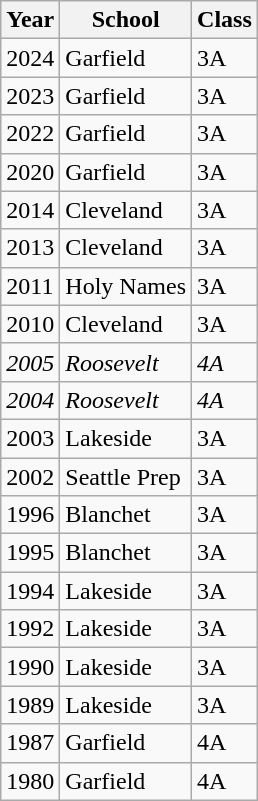<table class="wikitable">
<tr>
<th>Year</th>
<th>School</th>
<th>Class</th>
</tr>
<tr>
<td>2024</td>
<td>Garfield</td>
<td>3A</td>
</tr>
<tr>
<td>2023</td>
<td>Garfield</td>
<td>3A</td>
</tr>
<tr>
<td>2022</td>
<td>Garfield</td>
<td>3A</td>
</tr>
<tr>
<td>2020</td>
<td>Garfield</td>
<td>3A</td>
</tr>
<tr>
<td>2014</td>
<td>Cleveland</td>
<td>3A</td>
</tr>
<tr>
<td>2013</td>
<td>Cleveland</td>
<td>3A</td>
</tr>
<tr>
<td>2011</td>
<td>Holy Names</td>
<td>3A</td>
</tr>
<tr>
<td>2010</td>
<td>Cleveland</td>
<td>3A</td>
</tr>
<tr>
<td><em>2005</em></td>
<td><em>Roosevelt</em></td>
<td><em>4A</em></td>
</tr>
<tr>
<td><em>2004</em></td>
<td><em>Roosevelt</em></td>
<td><em>4A</em></td>
</tr>
<tr>
<td>2003</td>
<td>Lakeside</td>
<td>3A</td>
</tr>
<tr>
<td>2002</td>
<td>Seattle Prep</td>
<td>3A</td>
</tr>
<tr>
<td>1996</td>
<td>Blanchet</td>
<td>3A</td>
</tr>
<tr>
<td>1995</td>
<td>Blanchet</td>
<td>3A</td>
</tr>
<tr>
<td>1994</td>
<td>Lakeside</td>
<td>3A</td>
</tr>
<tr>
<td>1992</td>
<td>Lakeside</td>
<td>3A</td>
</tr>
<tr>
<td>1990</td>
<td>Lakeside</td>
<td>3A</td>
</tr>
<tr>
<td>1989</td>
<td>Lakeside</td>
<td>3A</td>
</tr>
<tr>
<td>1987</td>
<td>Garfield</td>
<td>4A</td>
</tr>
<tr>
<td>1980</td>
<td>Garfield</td>
<td>4A</td>
</tr>
</table>
